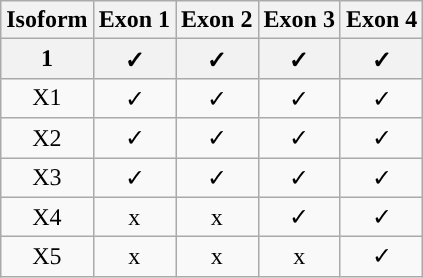<table class="wikitable" style="text-align: center;">
<tr>
<th>Isoform</th>
<th>Exon 1</th>
<th>Exon 2</th>
<th>Exon 3</th>
<th>Exon 4</th>
</tr>
<tr>
<th>1</th>
<th>✓</th>
<th>✓</th>
<th>✓</th>
<th>✓</th>
</tr>
<tr>
<td>X1</td>
<td>✓</td>
<td>✓</td>
<td>✓</td>
<td>✓</td>
</tr>
<tr>
<td>X2</td>
<td>✓</td>
<td>✓</td>
<td>✓</td>
<td>✓</td>
</tr>
<tr>
<td>X3</td>
<td>✓</td>
<td>✓</td>
<td>✓</td>
<td>✓</td>
</tr>
<tr>
<td>X4</td>
<td>x</td>
<td>x</td>
<td>✓</td>
<td>✓</td>
</tr>
<tr>
<td>X5</td>
<td>x</td>
<td>x</td>
<td>x</td>
<td>✓</td>
</tr>
</table>
